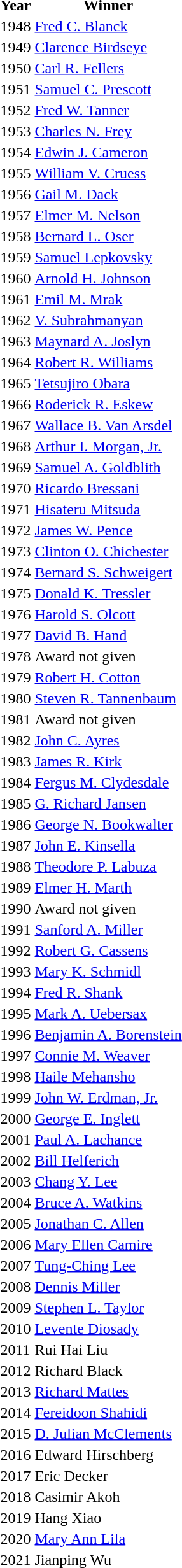<table>
<tr>
<th>Year</th>
<th>Winner</th>
</tr>
<tr>
<td>1948</td>
<td><a href='#'>Fred C. Blanck</a></td>
</tr>
<tr>
<td>1949</td>
<td><a href='#'>Clarence Birdseye</a></td>
</tr>
<tr>
<td>1950</td>
<td><a href='#'>Carl R. Fellers</a></td>
</tr>
<tr>
<td>1951</td>
<td><a href='#'>Samuel C. Prescott</a></td>
</tr>
<tr>
<td>1952</td>
<td><a href='#'>Fred W. Tanner</a></td>
</tr>
<tr>
<td>1953</td>
<td><a href='#'>Charles N. Frey</a></td>
</tr>
<tr>
<td>1954</td>
<td><a href='#'>Edwin J. Cameron</a></td>
</tr>
<tr>
<td>1955</td>
<td><a href='#'>William V. Cruess</a></td>
</tr>
<tr>
<td>1956</td>
<td><a href='#'>Gail M. Dack</a></td>
</tr>
<tr>
<td>1957</td>
<td><a href='#'>Elmer M. Nelson</a></td>
</tr>
<tr>
<td>1958</td>
<td><a href='#'>Bernard L. Oser</a></td>
</tr>
<tr>
<td>1959</td>
<td><a href='#'>Samuel Lepkovsky</a></td>
</tr>
<tr>
<td>1960</td>
<td><a href='#'>Arnold H. Johnson</a></td>
</tr>
<tr>
<td>1961</td>
<td><a href='#'>Emil M. Mrak</a></td>
</tr>
<tr>
<td>1962</td>
<td><a href='#'>V. Subrahmanyan</a></td>
</tr>
<tr>
<td>1963</td>
<td><a href='#'>Maynard A. Joslyn</a></td>
</tr>
<tr>
<td>1964</td>
<td><a href='#'>Robert R. Williams</a></td>
</tr>
<tr>
<td>1965</td>
<td><a href='#'>Tetsujiro Obara</a></td>
</tr>
<tr>
<td>1966</td>
<td><a href='#'>Roderick R. Eskew</a></td>
</tr>
<tr>
<td>1967</td>
<td><a href='#'>Wallace B. Van Arsdel</a></td>
</tr>
<tr>
<td>1968</td>
<td><a href='#'>Arthur I. Morgan, Jr.</a></td>
</tr>
<tr>
<td>1969</td>
<td><a href='#'>Samuel A. Goldblith</a></td>
</tr>
<tr>
<td>1970</td>
<td><a href='#'>Ricardo Bressani</a></td>
</tr>
<tr>
<td>1971</td>
<td><a href='#'>Hisateru Mitsuda</a></td>
</tr>
<tr>
<td>1972</td>
<td><a href='#'>James W. Pence</a></td>
</tr>
<tr>
<td>1973</td>
<td><a href='#'>Clinton O. Chichester</a></td>
</tr>
<tr>
<td>1974</td>
<td><a href='#'>Bernard S. Schweigert</a></td>
</tr>
<tr>
<td>1975</td>
<td><a href='#'>Donald K. Tressler</a></td>
</tr>
<tr>
<td>1976</td>
<td><a href='#'>Harold S. Olcott</a></td>
</tr>
<tr>
<td>1977</td>
<td><a href='#'>David B. Hand</a></td>
</tr>
<tr>
<td>1978</td>
<td>Award not given</td>
</tr>
<tr>
<td>1979</td>
<td><a href='#'>Robert H. Cotton</a></td>
</tr>
<tr>
<td>1980</td>
<td><a href='#'>Steven R. Tannenbaum</a></td>
</tr>
<tr>
<td>1981</td>
<td>Award not given</td>
</tr>
<tr>
<td>1982</td>
<td><a href='#'>John C. Ayres</a></td>
</tr>
<tr>
<td>1983</td>
<td><a href='#'>James R. Kirk</a></td>
</tr>
<tr>
<td>1984</td>
<td><a href='#'>Fergus M. Clydesdale</a></td>
</tr>
<tr>
<td>1985</td>
<td><a href='#'>G. Richard Jansen</a></td>
</tr>
<tr>
<td>1986</td>
<td><a href='#'>George N. Bookwalter</a></td>
</tr>
<tr>
<td>1987</td>
<td><a href='#'>John E. Kinsella</a></td>
</tr>
<tr>
<td>1988</td>
<td><a href='#'>Theodore P. Labuza</a></td>
</tr>
<tr>
<td>1989</td>
<td><a href='#'>Elmer H. Marth</a></td>
</tr>
<tr>
<td>1990</td>
<td>Award not given</td>
</tr>
<tr>
<td>1991</td>
<td><a href='#'>Sanford A. Miller</a></td>
</tr>
<tr>
<td>1992</td>
<td><a href='#'>Robert G. Cassens</a></td>
</tr>
<tr>
<td>1993</td>
<td><a href='#'>Mary K. Schmidl</a></td>
</tr>
<tr>
<td>1994</td>
<td><a href='#'>Fred R. Shank</a></td>
</tr>
<tr>
<td>1995</td>
<td><a href='#'>Mark A. Uebersax</a></td>
</tr>
<tr>
<td>1996</td>
<td><a href='#'>Benjamin A. Borenstein</a></td>
</tr>
<tr>
<td>1997</td>
<td><a href='#'>Connie M. Weaver</a></td>
</tr>
<tr>
<td>1998</td>
<td><a href='#'>Haile Mehansho</a></td>
</tr>
<tr>
<td>1999</td>
<td><a href='#'>John W. Erdman, Jr.</a></td>
</tr>
<tr>
<td>2000</td>
<td><a href='#'>George E. Inglett</a></td>
</tr>
<tr>
<td>2001</td>
<td><a href='#'>Paul A. Lachance</a></td>
</tr>
<tr>
<td>2002</td>
<td><a href='#'>Bill Helferich</a></td>
</tr>
<tr>
<td>2003</td>
<td><a href='#'>Chang Y. Lee</a></td>
</tr>
<tr>
<td>2004</td>
<td><a href='#'>Bruce A. Watkins</a></td>
</tr>
<tr>
<td>2005</td>
<td><a href='#'>Jonathan C. Allen</a></td>
</tr>
<tr>
<td>2006</td>
<td><a href='#'>Mary Ellen Camire</a></td>
</tr>
<tr>
<td>2007</td>
<td><a href='#'>Tung-Ching Lee</a></td>
</tr>
<tr>
<td>2008</td>
<td><a href='#'>Dennis Miller</a></td>
</tr>
<tr>
<td>2009</td>
<td><a href='#'>Stephen L. Taylor</a></td>
</tr>
<tr>
<td>2010</td>
<td><a href='#'>Levente Diosady</a></td>
</tr>
<tr>
<td>2011</td>
<td>Rui Hai Liu</td>
</tr>
<tr>
<td>2012</td>
<td>Richard Black</td>
</tr>
<tr>
<td>2013</td>
<td><a href='#'>Richard Mattes</a></td>
</tr>
<tr>
<td>2014</td>
<td><a href='#'>Fereidoon Shahidi</a></td>
</tr>
<tr>
<td>2015</td>
<td><a href='#'>D. Julian McClements</a></td>
</tr>
<tr>
<td>2016</td>
<td>Edward Hirschberg</td>
</tr>
<tr>
<td>2017</td>
<td>Eric Decker</td>
</tr>
<tr>
<td>2018</td>
<td>Casimir Akoh</td>
</tr>
<tr>
<td>2019</td>
<td>Hang Xiao</td>
</tr>
<tr>
<td>2020</td>
<td><a href='#'>Mary Ann Lila</a></td>
</tr>
<tr>
<td>2021</td>
<td>Jianping Wu</td>
</tr>
<tr>
</tr>
</table>
